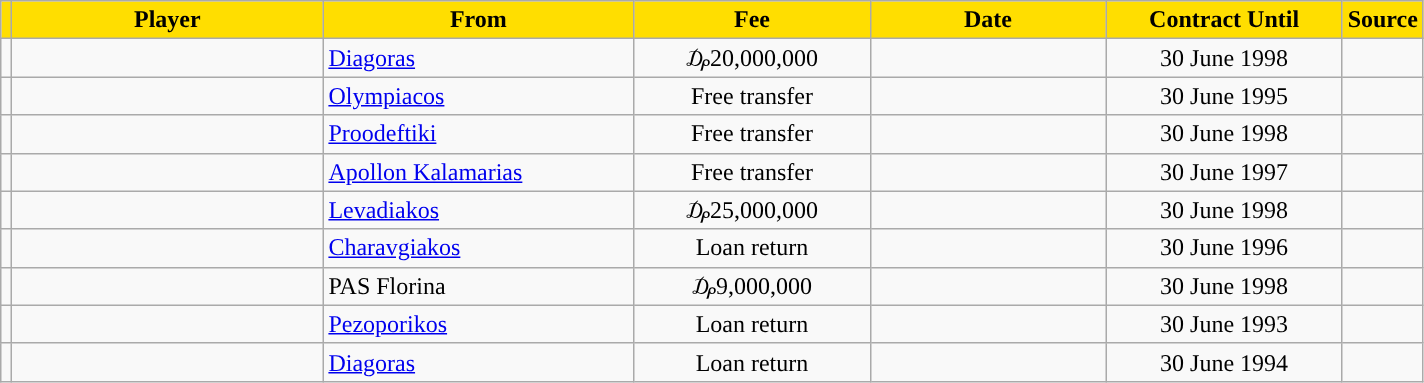<table class="wikitable sortable">
<tr>
<th style="background:#FFDE00"></th>
<th width=200 style="background:#FFDE00">Player</th>
<th width=200 style="background:#FFDE00">From</th>
<th width=150 style="background:#FFDE00">Fee</th>
<th width=150 style="background:#FFDE00">Date</th>
<th width=150 style="background:#FFDE00">Contract Until</th>
<th style="background:#FFDE00">Source</th>
</tr>
<tr>
<td align=center></td>
<td></td>
<td> <a href='#'>Diagoras</a></td>
<td align=center>₯20,000,000</td>
<td align=center></td>
<td align=center>30 June 1998</td>
<td align=center></td>
</tr>
<tr>
<td align=center></td>
<td></td>
<td> <a href='#'>Olympiacos</a></td>
<td align=center>Free transfer</td>
<td align=center></td>
<td align=center>30 June 1995</td>
<td align=center></td>
</tr>
<tr>
<td align=center></td>
<td></td>
<td> <a href='#'>Proodeftiki</a></td>
<td align=center>Free transfer</td>
<td align=center></td>
<td align=center>30 June 1998</td>
<td align=center></td>
</tr>
<tr>
<td align=center></td>
<td></td>
<td> <a href='#'>Apollon Kalamarias</a></td>
<td align=center>Free transfer</td>
<td align=center></td>
<td align=center>30 June 1997</td>
<td align=center></td>
</tr>
<tr>
<td align=center></td>
<td></td>
<td> <a href='#'>Levadiakos</a></td>
<td align=center>₯25,000,000</td>
<td align=center></td>
<td align=center>30 June 1998</td>
<td align=center></td>
</tr>
<tr>
<td align=center></td>
<td></td>
<td> <a href='#'>Charavgiakos</a></td>
<td align=center>Loan return</td>
<td align=center></td>
<td align=center>30 June 1996</td>
<td align=center></td>
</tr>
<tr>
<td align=center></td>
<td></td>
<td> PAS Florina</td>
<td align=center>₯9,000,000</td>
<td align=center></td>
<td align=center>30 June 1998</td>
<td align=center></td>
</tr>
<tr>
<td align=center></td>
<td></td>
<td> <a href='#'>Pezoporikos</a></td>
<td align=center>Loan return</td>
<td align=center></td>
<td align=center>30 June 1993</td>
<td align=center></td>
</tr>
<tr>
<td align=center></td>
<td></td>
<td> <a href='#'>Diagoras</a></td>
<td align=center>Loan return</td>
<td align=center></td>
<td align=center>30 June 1994</td>
<td align=center></td>
</tr>
</table>
